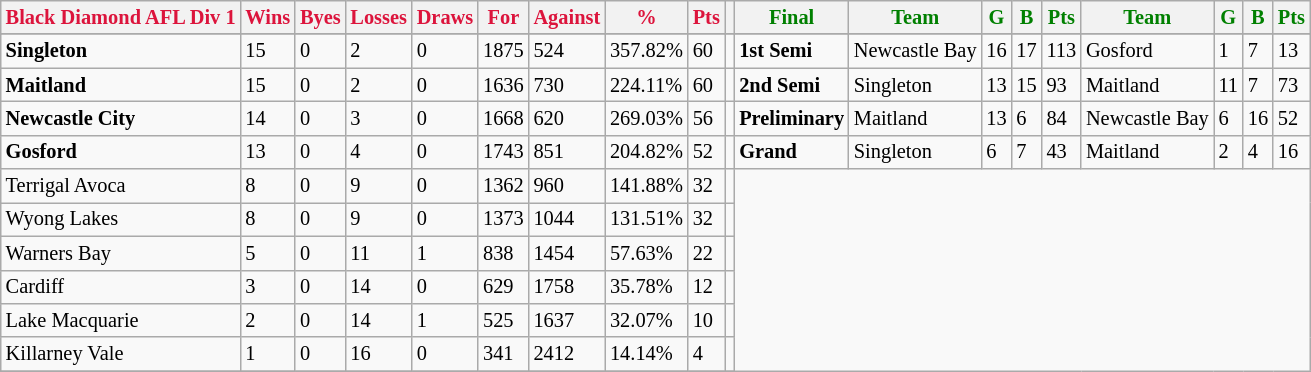<table style="font-size: 85%; text-align: left;" class="wikitable">
<tr>
<th style="color:crimson">Black Diamond AFL Div 1</th>
<th style="color:crimson">Wins</th>
<th style="color:crimson">Byes</th>
<th style="color:crimson">Losses</th>
<th style="color:crimson">Draws</th>
<th style="color:crimson">For</th>
<th style="color:crimson">Against</th>
<th style="color:crimson">%</th>
<th style="color:crimson">Pts</th>
<th></th>
<th style="color:green">Final</th>
<th style="color:green">Team</th>
<th style="color:green">G</th>
<th style="color:green">B</th>
<th style="color:green">Pts</th>
<th style="color:green">Team</th>
<th style="color:green">G</th>
<th style="color:green">B</th>
<th style="color:green">Pts</th>
</tr>
<tr>
</tr>
<tr>
</tr>
<tr>
<td><strong>	Singleton	</strong></td>
<td>15</td>
<td>0</td>
<td>2</td>
<td>0</td>
<td>1875</td>
<td>524</td>
<td>357.82%</td>
<td>60</td>
<td></td>
<td><strong>1st Semi</strong></td>
<td>Newcastle Bay</td>
<td>16</td>
<td>17</td>
<td>113</td>
<td>Gosford</td>
<td>1</td>
<td>7</td>
<td>13</td>
</tr>
<tr>
<td><strong>	Maitland	</strong></td>
<td>15</td>
<td>0</td>
<td>2</td>
<td>0</td>
<td>1636</td>
<td>730</td>
<td>224.11%</td>
<td>60</td>
<td></td>
<td><strong>2nd Semi</strong></td>
<td>Singleton</td>
<td>13</td>
<td>15</td>
<td>93</td>
<td>Maitland</td>
<td>11</td>
<td>7</td>
<td>73</td>
</tr>
<tr>
<td><strong>	Newcastle City	</strong></td>
<td>14</td>
<td>0</td>
<td>3</td>
<td>0</td>
<td>1668</td>
<td>620</td>
<td>269.03%</td>
<td>56</td>
<td></td>
<td><strong>Preliminary</strong></td>
<td>Maitland</td>
<td>13</td>
<td>6</td>
<td>84</td>
<td>Newcastle Bay</td>
<td>6</td>
<td>16</td>
<td>52</td>
</tr>
<tr>
<td><strong>	Gosford	</strong></td>
<td>13</td>
<td>0</td>
<td>4</td>
<td>0</td>
<td>1743</td>
<td>851</td>
<td>204.82%</td>
<td>52</td>
<td></td>
<td><strong>Grand</strong></td>
<td>Singleton</td>
<td>6</td>
<td>7</td>
<td>43</td>
<td>Maitland</td>
<td>2</td>
<td>4</td>
<td>16</td>
</tr>
<tr>
<td>Terrigal Avoca</td>
<td>8</td>
<td>0</td>
<td>9</td>
<td>0</td>
<td>1362</td>
<td>960</td>
<td>141.88%</td>
<td>32</td>
<td></td>
</tr>
<tr>
<td>Wyong Lakes</td>
<td>8</td>
<td>0</td>
<td>9</td>
<td>0</td>
<td>1373</td>
<td>1044</td>
<td>131.51%</td>
<td>32</td>
<td></td>
</tr>
<tr>
<td>Warners Bay</td>
<td>5</td>
<td>0</td>
<td>11</td>
<td>1</td>
<td>838</td>
<td>1454</td>
<td>57.63%</td>
<td>22</td>
<td></td>
</tr>
<tr>
<td>Cardiff</td>
<td>3</td>
<td>0</td>
<td>14</td>
<td>0</td>
<td>629</td>
<td>1758</td>
<td>35.78%</td>
<td>12</td>
<td></td>
</tr>
<tr>
<td>Lake Macquarie</td>
<td>2</td>
<td>0</td>
<td>14</td>
<td>1</td>
<td>525</td>
<td>1637</td>
<td>32.07%</td>
<td>10</td>
<td></td>
</tr>
<tr>
<td>Killarney Vale</td>
<td>1</td>
<td>0</td>
<td>16</td>
<td>0</td>
<td>341</td>
<td>2412</td>
<td>14.14%</td>
<td>4</td>
<td></td>
</tr>
<tr>
</tr>
</table>
